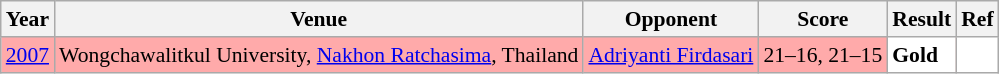<table class="sortable wikitable" style="font-size: 90%">
<tr>
<th>Year</th>
<th>Venue</th>
<th>Opponent</th>
<th>Score</th>
<th>Result</th>
<th>Ref</th>
</tr>
<tr style="background:#FFAAAA">
<td align="center"><a href='#'>2007</a></td>
<td align="left">Wongchawalitkul University, <a href='#'>Nakhon Ratchasima</a>, Thailand</td>
<td align="left"> <a href='#'>Adriyanti Firdasari</a></td>
<td align="left">21–16, 21–15</td>
<td style="text-align: left; background:white"> <strong>Gold</strong></td>
<td style="text-align: center; background:white"></td>
</tr>
</table>
